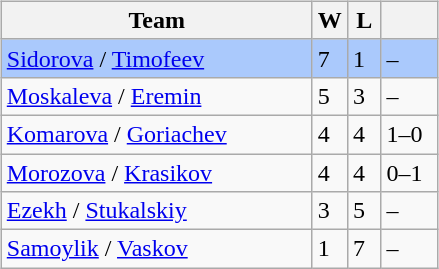<table style="font-size: 100%;">
<tr>
<td width=10% valign="top"><br><table class="wikitable">
<tr>
<th width=200>Team</th>
<th width=15>W</th>
<th width=15>L</th>
<th width=30></th>
</tr>
<tr bgcolor=#aac9fc>
<td> <a href='#'>Sidorova</a> / <a href='#'>Timofeev</a></td>
<td>7</td>
<td>1</td>
<td>–</td>
</tr>
<tr>
<td> <a href='#'>Moskaleva</a> / <a href='#'>Eremin</a></td>
<td>5</td>
<td>3</td>
<td>–</td>
</tr>
<tr>
<td> <a href='#'>Komarova</a> / <a href='#'>Goriachev</a></td>
<td>4</td>
<td>4</td>
<td>1–0</td>
</tr>
<tr>
<td> <a href='#'>Morozova</a> / <a href='#'>Krasikov</a></td>
<td>4</td>
<td>4</td>
<td>0–1</td>
</tr>
<tr>
<td> <a href='#'>Ezekh</a> / <a href='#'>Stukalskiy</a></td>
<td>3</td>
<td>5</td>
<td>–</td>
</tr>
<tr>
<td> <a href='#'>Samoylik</a> / <a href='#'>Vaskov</a></td>
<td>1</td>
<td>7</td>
<td>–</td>
</tr>
</table>
</td>
</tr>
</table>
